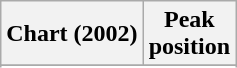<table class="wikitable sortable">
<tr>
<th>Chart (2002)</th>
<th>Peak<br>position</th>
</tr>
<tr>
</tr>
<tr>
</tr>
<tr>
</tr>
</table>
